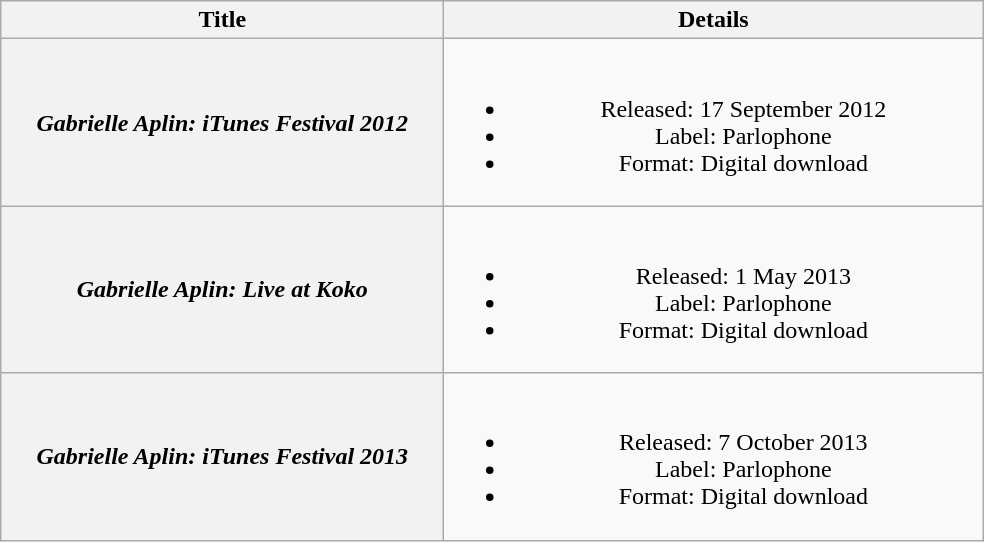<table class="wikitable plainrowheaders" style="text-align:center;">
<tr>
<th scope="col" style="width:18em;">Title</th>
<th scope="col" style="width:22em;">Details</th>
</tr>
<tr>
<th scope="row"><em>Gabrielle Aplin: iTunes Festival 2012</em></th>
<td><br><ul><li>Released: 17 September 2012</li><li>Label: Parlophone</li><li>Format: Digital download</li></ul></td>
</tr>
<tr>
<th scope="row"><em>Gabrielle Aplin: Live at Koko</em></th>
<td><br><ul><li>Released: 1 May 2013</li><li>Label: Parlophone</li><li>Format: Digital download</li></ul></td>
</tr>
<tr>
<th scope="row"><em>Gabrielle Aplin: iTunes Festival 2013</em></th>
<td><br><ul><li>Released: 7 October 2013</li><li>Label: Parlophone</li><li>Format: Digital download</li></ul></td>
</tr>
</table>
